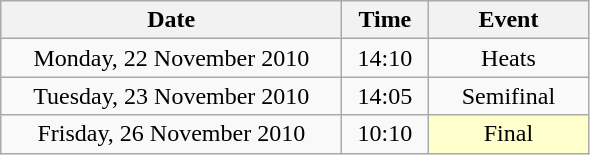<table class = "wikitable" style="text-align:center;">
<tr>
<th width=220>Date</th>
<th width=50>Time</th>
<th width=100>Event</th>
</tr>
<tr>
<td>Monday, 22 November 2010</td>
<td>14:10</td>
<td>Heats</td>
</tr>
<tr>
<td>Tuesday, 23 November 2010</td>
<td>14:05</td>
<td>Semifinal</td>
</tr>
<tr>
<td>Frisday, 26 November 2010</td>
<td>10:10</td>
<td bgcolor=ffffcc>Final</td>
</tr>
</table>
